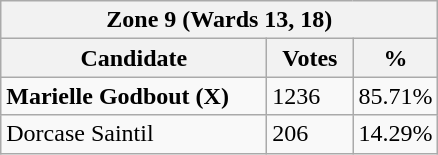<table class="wikitable">
<tr>
<th colspan="3">Zone 9 (Wards 13, 18)</th>
</tr>
<tr>
<th style="width: 170px">Candidate</th>
<th style="width: 50px">Votes</th>
<th style="width: 40px">%</th>
</tr>
<tr>
<td><strong>Marielle Godbout (X)</strong></td>
<td>1236</td>
<td>85.71%</td>
</tr>
<tr>
<td>Dorcase Saintil</td>
<td>206</td>
<td>14.29%</td>
</tr>
</table>
